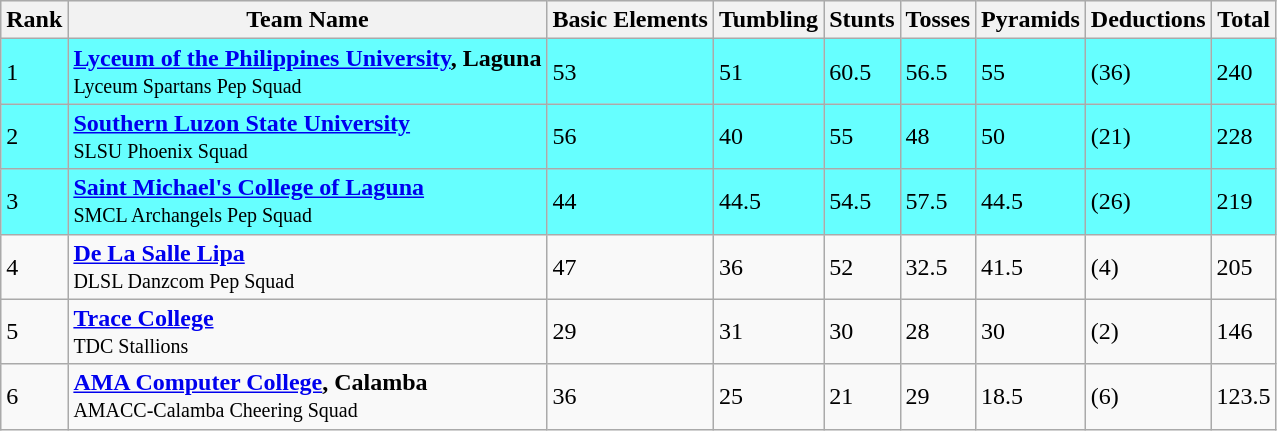<table class="wikitable" style="text align: center">
<tr bgcolor="#efefef">
<th>Rank</th>
<th>Team Name</th>
<th>Basic Elements</th>
<th>Tumbling</th>
<th>Stunts</th>
<th>Tosses</th>
<th>Pyramids</th>
<th>Deductions</th>
<th>Total</th>
</tr>
<tr bgcolor="66FFFF">
<td>1</td>
<td><strong><a href='#'>Lyceum of the Philippines University</a>, Laguna</strong> <br> <small> Lyceum Spartans Pep Squad </small></td>
<td>53</td>
<td>51</td>
<td>60.5</td>
<td>56.5</td>
<td>55</td>
<td>(36)</td>
<td>240</td>
</tr>
<tr bgcolor="66FFFF">
<td>2</td>
<td><strong><a href='#'>Southern Luzon State University</a></strong> <br> <small> SLSU Phoenix Squad </small></td>
<td>56</td>
<td>40</td>
<td>55</td>
<td>48</td>
<td>50</td>
<td>(21)</td>
<td>228</td>
</tr>
<tr bgcolor="66FFFF">
<td>3</td>
<td><strong><a href='#'>Saint Michael's College of Laguna</a></strong> <br> <small> SMCL Archangels Pep Squad </small></td>
<td>44</td>
<td>44.5</td>
<td>54.5</td>
<td>57.5</td>
<td>44.5</td>
<td>(26)</td>
<td>219</td>
</tr>
<tr>
<td>4</td>
<td><strong><a href='#'>De La Salle Lipa</a></strong> <br> <small> DLSL Danzcom Pep Squad </small></td>
<td>47</td>
<td>36</td>
<td>52</td>
<td>32.5</td>
<td>41.5</td>
<td>(4)</td>
<td>205</td>
</tr>
<tr>
<td>5</td>
<td><strong><a href='#'>Trace College</a></strong> <br> <small> TDC Stallions </small></td>
<td>29</td>
<td>31</td>
<td>30</td>
<td>28</td>
<td>30</td>
<td>(2)</td>
<td>146</td>
</tr>
<tr>
<td>6</td>
<td><strong><a href='#'>AMA Computer College</a>, Calamba</strong> <br> <small> AMACC-Calamba Cheering Squad </small></td>
<td>36</td>
<td>25</td>
<td>21</td>
<td>29</td>
<td>18.5</td>
<td>(6)</td>
<td>123.5</td>
</tr>
</table>
